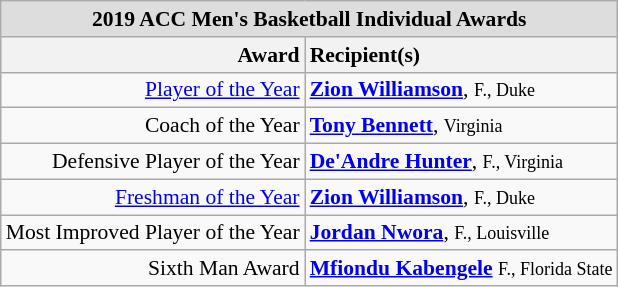<table class="wikitable" style="white-space:nowrap; font-size:90%;">
<tr>
<td colspan="7" style="text-align:center; background:#ddd;"><strong>2019 ACC Men's Basketball Individual Awards</strong></td>
</tr>
<tr>
<th style="text-align:right;">Award</th>
<th style="text-align:left;">Recipient(s)</th>
</tr>
<tr>
<td style="text-align:right;"><a href='#'>Player of the Year</a></td>
<td style="text-align:left;"><strong><a href='#'>Zion Williamson</a></strong>, <small>F., Duke</small><br></td>
</tr>
<tr>
<td style="text-align:right;">Coach of the Year</td>
<td style="text-align:left;"><strong><a href='#'>Tony Bennett</a></strong>, <small>Virginia</small><br></td>
</tr>
<tr>
<td style="text-align:right;">Defensive Player of the Year</td>
<td style="text-align:left;"><strong><a href='#'>De'Andre Hunter</a></strong>, <small>F., Virginia</small><br></td>
</tr>
<tr>
<td style="text-align:right;"><a href='#'>Freshman of the Year</a></td>
<td style="text-align:left;"><strong><a href='#'>Zion Williamson</a></strong>, <small>F., Duke</small><br></td>
</tr>
<tr>
<td style="text-align:right;">Most Improved Player of the Year</td>
<td style="text-align:left;"><strong><a href='#'>Jordan Nwora</a></strong>, <small>F., Louisville</small><br></td>
</tr>
<tr>
<td style="text-align:right;">Sixth Man Award</td>
<td style="text-align:left;"><strong><a href='#'>Mfiondu Kabengele</a></strong> <small>F., Florida State</small><br></td>
</tr>
</table>
